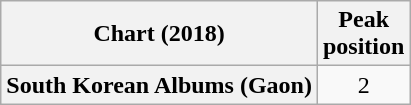<table class="wikitable plainrowheaders" style="text-align:center">
<tr>
<th>Chart (2018)</th>
<th>Peak<br>position</th>
</tr>
<tr>
<th scope="row">South Korean Albums (Gaon)</th>
<td>2</td>
</tr>
</table>
